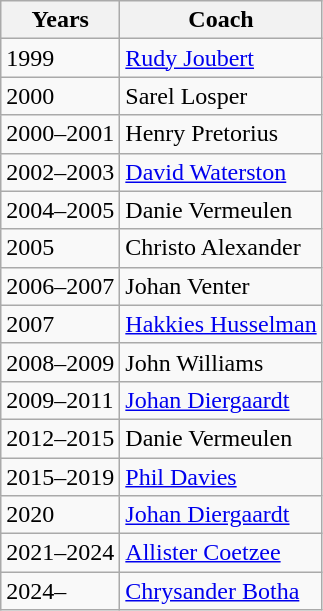<table class=wikitable>
<tr>
<th>Years</th>
<th>Coach</th>
</tr>
<tr>
<td>1999</td>
<td> <a href='#'>Rudy Joubert</a></td>
</tr>
<tr>
<td>2000</td>
<td> Sarel Losper</td>
</tr>
<tr>
<td>2000–2001</td>
<td> Henry Pretorius</td>
</tr>
<tr>
<td>2002–2003</td>
<td> <a href='#'>David Waterston</a></td>
</tr>
<tr>
<td>2004–2005</td>
<td> Danie Vermeulen</td>
</tr>
<tr>
<td>2005</td>
<td> Christo Alexander</td>
</tr>
<tr>
<td>2006–2007</td>
<td> Johan Venter</td>
</tr>
<tr>
<td>2007</td>
<td> <a href='#'>Hakkies Husselman</a></td>
</tr>
<tr>
<td>2008–2009</td>
<td> John Williams</td>
</tr>
<tr>
<td>2009–2011</td>
<td> <a href='#'>Johan Diergaardt</a></td>
</tr>
<tr>
<td>2012–2015</td>
<td> Danie Vermeulen</td>
</tr>
<tr>
<td>2015–2019</td>
<td> <a href='#'>Phil Davies</a></td>
</tr>
<tr>
<td>2020</td>
<td> <a href='#'>Johan Diergaardt</a></td>
</tr>
<tr>
<td>2021–2024</td>
<td> <a href='#'>Allister Coetzee</a></td>
</tr>
<tr>
<td>2024–</td>
<td> <a href='#'>Chrysander Botha</a></td>
</tr>
</table>
